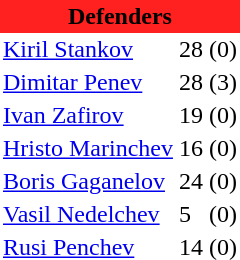<table class="toccolours" border="0" cellpadding="2" cellspacing="0" align="left" style="margin:0.5em;">
<tr>
<th colspan="4" align="center" bgcolor="#FF2020"><span>Defenders</span></th>
</tr>
<tr>
<td> <a href='#'>Kiril Stankov</a></td>
<td>28</td>
<td>(0)</td>
</tr>
<tr>
<td> <a href='#'>Dimitar Penev</a></td>
<td>28</td>
<td>(3)</td>
</tr>
<tr>
<td> <a href='#'>Ivan Zafirov</a></td>
<td>19</td>
<td>(0)</td>
</tr>
<tr>
<td> <a href='#'>Hristo Marinchev</a></td>
<td>16</td>
<td>(0)</td>
</tr>
<tr>
<td> <a href='#'>Boris Gaganelov</a></td>
<td>24</td>
<td>(0)</td>
</tr>
<tr>
<td> <a href='#'>Vasil Nedelchev</a></td>
<td>5</td>
<td>(0)</td>
</tr>
<tr>
<td> <a href='#'>Rusi Penchev</a></td>
<td>14</td>
<td>(0)</td>
</tr>
<tr>
</tr>
</table>
